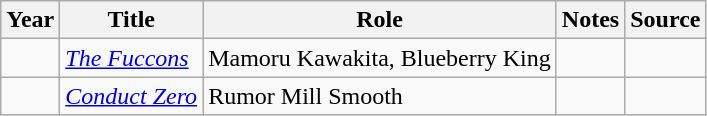<table class="wikitable sortable plainrowheaders">
<tr>
<th>Year</th>
<th>Title</th>
<th>Role</th>
<th class="unsortable">Notes</th>
<th class="unsortable">Source</th>
</tr>
<tr>
<td></td>
<td><em><a href='#'>The Fuccons</a></em></td>
<td>Mamoru Kawakita, Blueberry King</td>
<td></td>
<td></td>
</tr>
<tr>
<td></td>
<td><em><a href='#'>Conduct Zero</a></em></td>
<td>Rumor Mill Smooth</td>
<td></td>
<td></td>
</tr>
</table>
